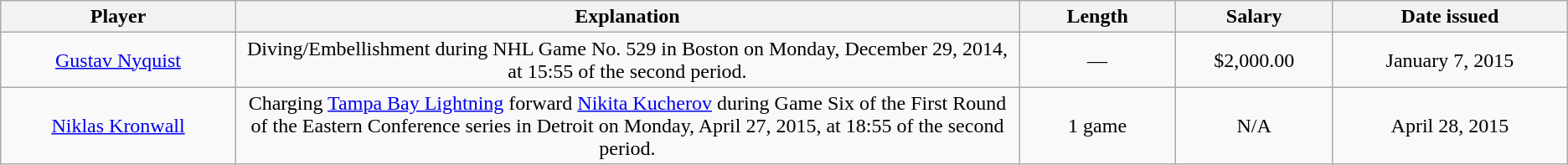<table class="wikitable" style="text-align:center;">
<tr>
<th style="width:15%;">Player</th>
<th style="width:50%;">Explanation</th>
<th style="width:10%;">Length</th>
<th style="width:10%;">Salary</th>
<th style="width:15%;">Date issued</th>
</tr>
<tr>
<td><a href='#'>Gustav Nyquist</a></td>
<td>Diving/Embellishment during NHL Game No. 529 in Boston on Monday, December 29, 2014, at 15:55 of the second period.</td>
<td>—</td>
<td>$2,000.00</td>
<td>January 7, 2015</td>
</tr>
<tr>
<td><a href='#'>Niklas Kronwall</a></td>
<td>Charging <a href='#'>Tampa Bay Lightning</a> forward <a href='#'>Nikita Kucherov</a> during Game Six of the First Round of the Eastern Conference series in Detroit on Monday, April 27, 2015, at 18:55 of the second period.</td>
<td>1 game</td>
<td>N/A</td>
<td>April 28, 2015</td>
</tr>
</table>
